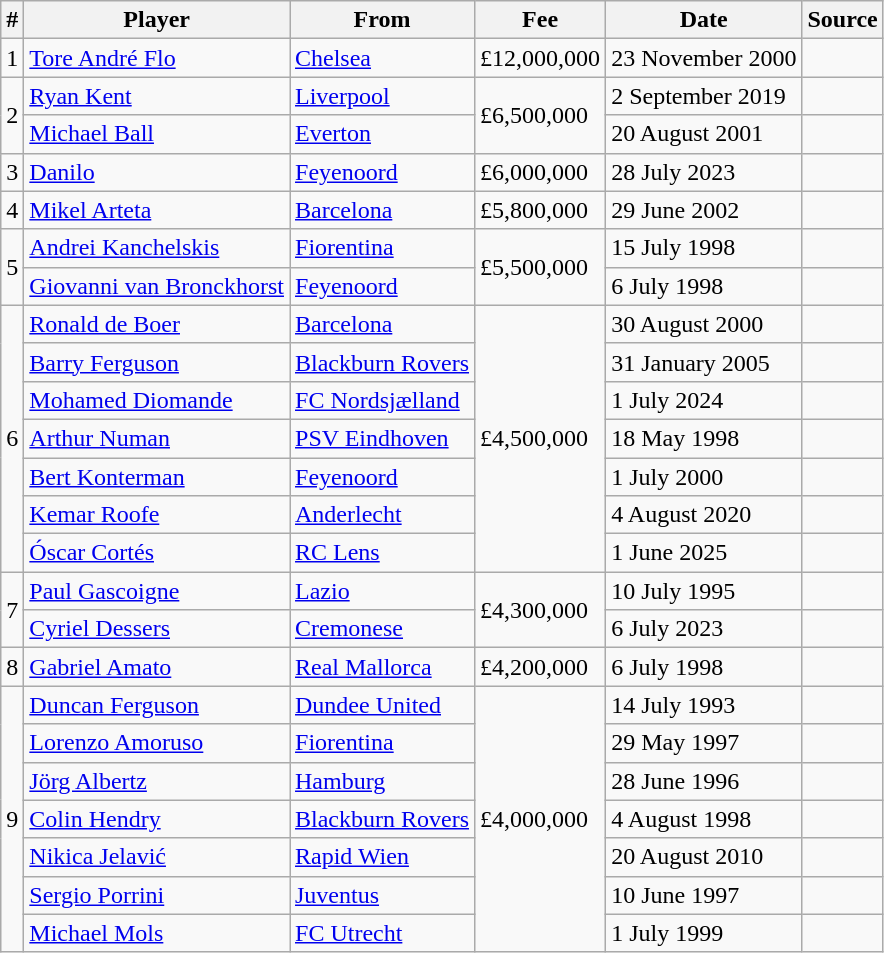<table class="wikitable sortable">
<tr>
<th>#</th>
<th>Player</th>
<th>From</th>
<th>Fee</th>
<th>Date</th>
<th>Source</th>
</tr>
<tr>
<td>1</td>
<td> <a href='#'>Tore André Flo</a></td>
<td> <a href='#'>Chelsea</a></td>
<td>£12,000,000</td>
<td>23 November 2000</td>
<td align="center"></td>
</tr>
<tr>
<td rowspan="2">2</td>
<td> <a href='#'>Ryan Kent</a></td>
<td> <a href='#'>Liverpool</a></td>
<td rowspan="2">£6,500,000</td>
<td>2 September 2019</td>
<td align="center"></td>
</tr>
<tr>
<td> <a href='#'>Michael Ball</a></td>
<td> <a href='#'>Everton</a></td>
<td>20 August 2001</td>
<td align="center"></td>
</tr>
<tr>
<td>3</td>
<td> <a href='#'>Danilo</a></td>
<td> <a href='#'>Feyenoord</a></td>
<td>£6,000,000</td>
<td>28 July 2023</td>
<td align="center"></td>
</tr>
<tr>
<td>4</td>
<td> <a href='#'>Mikel Arteta</a></td>
<td> <a href='#'>Barcelona</a></td>
<td>£5,800,000</td>
<td>29 June 2002</td>
<td align="center"></td>
</tr>
<tr>
<td rowspan="2">5</td>
<td> <a href='#'>Andrei Kanchelskis</a></td>
<td> <a href='#'>Fiorentina</a></td>
<td rowspan="2">£5,500,000</td>
<td>15 July 1998</td>
<td align="center"></td>
</tr>
<tr>
<td> <a href='#'>Giovanni van Bronckhorst</a></td>
<td> <a href='#'>Feyenoord</a></td>
<td>6 July 1998</td>
<td align="center"></td>
</tr>
<tr>
<td rowspan="7">6</td>
<td> <a href='#'>Ronald de Boer</a></td>
<td> <a href='#'>Barcelona</a></td>
<td rowspan="7">£4,500,000</td>
<td>30 August 2000</td>
<td align="center"></td>
</tr>
<tr>
<td> <a href='#'>Barry Ferguson</a></td>
<td> <a href='#'>Blackburn Rovers</a></td>
<td>31 January 2005</td>
<td align="center"></td>
</tr>
<tr>
<td> <a href='#'>Mohamed Diomande</a></td>
<td> <a href='#'>FC Nordsjælland</a></td>
<td>1 July 2024</td>
<td align="center"></td>
</tr>
<tr>
<td> <a href='#'>Arthur Numan</a></td>
<td> <a href='#'>PSV Eindhoven</a></td>
<td>18 May 1998</td>
<td align="center"></td>
</tr>
<tr>
<td> <a href='#'>Bert Konterman</a></td>
<td> <a href='#'>Feyenoord</a></td>
<td>1 July 2000</td>
<td align="center"></td>
</tr>
<tr>
<td> <a href='#'>Kemar Roofe</a></td>
<td> <a href='#'>Anderlecht</a></td>
<td>4 August 2020</td>
<td align="center"></td>
</tr>
<tr>
<td> <a href='#'>Óscar Cortés</a></td>
<td> <a href='#'>RC Lens</a></td>
<td>1 June 2025</td>
<td align="center"></td>
</tr>
<tr>
<td rowspan="2">7</td>
<td> <a href='#'>Paul Gascoigne</a></td>
<td> <a href='#'>Lazio</a></td>
<td rowspan="2">£4,300,000</td>
<td>10 July 1995</td>
<td align="center"></td>
</tr>
<tr>
<td> <a href='#'>Cyriel Dessers</a></td>
<td> <a href='#'>Cremonese</a></td>
<td>6 July 2023</td>
<td align="center"></td>
</tr>
<tr>
<td rowspan="1">8</td>
<td> <a href='#'>Gabriel Amato</a></td>
<td> <a href='#'>Real Mallorca</a></td>
<td>£4,200,000</td>
<td>6 July 1998</td>
<td align="center"></td>
</tr>
<tr>
<td rowspan="7">9</td>
<td> <a href='#'>Duncan Ferguson</a></td>
<td> <a href='#'>Dundee United</a></td>
<td rowspan="7">£4,000,000</td>
<td>14 July 1993</td>
<td align="center"></td>
</tr>
<tr>
<td> <a href='#'>Lorenzo Amoruso</a></td>
<td> <a href='#'>Fiorentina</a></td>
<td>29 May 1997</td>
<td align="center"></td>
</tr>
<tr>
<td> <a href='#'>Jörg Albertz</a></td>
<td> <a href='#'>Hamburg</a></td>
<td>28 June 1996</td>
<td align="center"></td>
</tr>
<tr>
<td> <a href='#'>Colin Hendry</a></td>
<td> <a href='#'>Blackburn Rovers</a></td>
<td>4 August 1998</td>
<td align="center"></td>
</tr>
<tr>
<td> <a href='#'>Nikica Jelavić</a></td>
<td> <a href='#'>Rapid Wien</a></td>
<td>20 August 2010</td>
<td align="center"></td>
</tr>
<tr>
<td> <a href='#'>Sergio Porrini</a></td>
<td> <a href='#'>Juventus</a></td>
<td>10 June 1997</td>
<td align="center"></td>
</tr>
<tr>
<td> <a href='#'>Michael Mols</a></td>
<td> <a href='#'>FC Utrecht</a></td>
<td>1 July 1999</td>
<td align="center"></td>
</tr>
</table>
